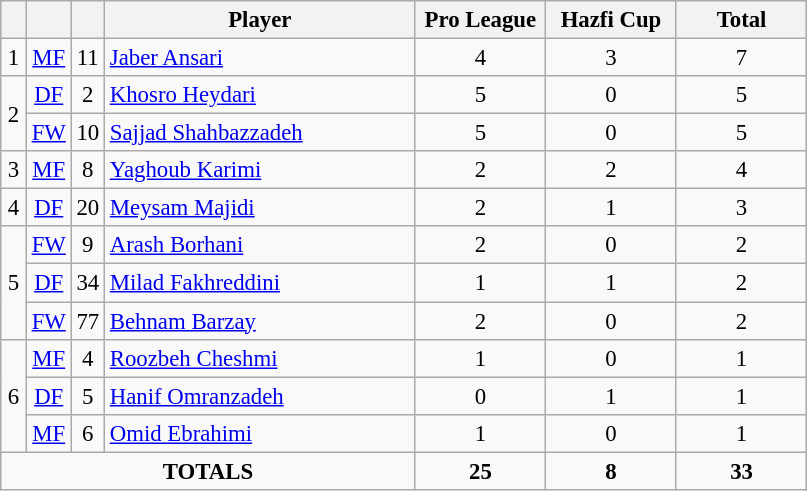<table class="wikitable sortable" style="font-size: 95%; text-align: center;">
<tr>
<th width=10></th>
<th width=10></th>
<th width=10></th>
<th width=200>Player</th>
<th width=80>Pro League</th>
<th width=80>Hazfi Cup</th>
<th width=80>Total</th>
</tr>
<tr>
<td rowspan="1">1</td>
<td><a href='#'>MF</a></td>
<td>11</td>
<td align=left> <a href='#'>Jaber Ansari</a></td>
<td>4</td>
<td>3</td>
<td>7</td>
</tr>
<tr>
<td rowspan="2">2</td>
<td><a href='#'>DF</a></td>
<td>2</td>
<td align=left> <a href='#'>Khosro Heydari</a></td>
<td>5</td>
<td>0</td>
<td>5</td>
</tr>
<tr>
<td><a href='#'>FW</a></td>
<td>10</td>
<td align=left> <a href='#'>Sajjad Shahbazzadeh</a></td>
<td>5</td>
<td>0</td>
<td>5</td>
</tr>
<tr>
<td rowspan="1">3</td>
<td><a href='#'>MF</a></td>
<td>8</td>
<td align=left> <a href='#'>Yaghoub Karimi</a></td>
<td>2</td>
<td>2</td>
<td>4</td>
</tr>
<tr>
<td rowspan="1">4</td>
<td><a href='#'>DF</a></td>
<td>20</td>
<td align=left> <a href='#'>Meysam Majidi</a></td>
<td>2</td>
<td>1</td>
<td>3</td>
</tr>
<tr>
<td rowspan="3">5</td>
<td><a href='#'>FW</a></td>
<td>9</td>
<td align=left> <a href='#'>Arash Borhani</a></td>
<td>2</td>
<td>0</td>
<td>2</td>
</tr>
<tr>
<td><a href='#'>DF</a></td>
<td>34</td>
<td align=left> <a href='#'>Milad Fakhreddini</a></td>
<td>1</td>
<td>1</td>
<td>2</td>
</tr>
<tr>
<td><a href='#'>FW</a></td>
<td>77</td>
<td align=left> <a href='#'>Behnam Barzay</a></td>
<td>2</td>
<td>0</td>
<td>2</td>
</tr>
<tr>
<td rowspan="3">6</td>
<td><a href='#'>MF</a></td>
<td>4</td>
<td align=left> <a href='#'>Roozbeh Cheshmi</a></td>
<td>1</td>
<td>0</td>
<td>1</td>
</tr>
<tr>
<td><a href='#'>DF</a></td>
<td>5</td>
<td align=left> <a href='#'>Hanif Omranzadeh</a></td>
<td>0</td>
<td>1</td>
<td>1</td>
</tr>
<tr>
<td><a href='#'>MF</a></td>
<td>6</td>
<td align=left> <a href='#'>Omid Ebrahimi</a></td>
<td>1</td>
<td>0</td>
<td>1</td>
</tr>
<tr>
<td colspan="4"><strong>TOTALS</strong></td>
<td><strong>25</strong></td>
<td><strong>8</strong></td>
<td><strong>33</strong></td>
</tr>
</table>
